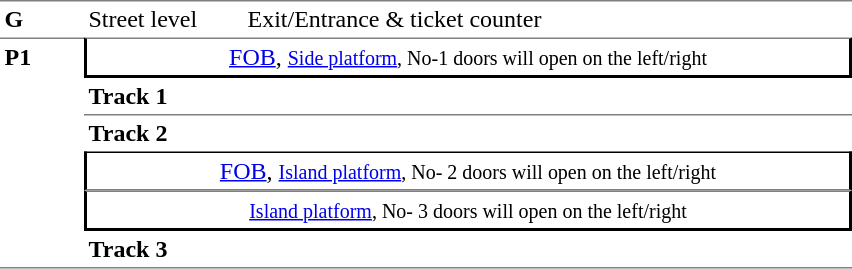<table table border=0 cellspacing=0 cellpadding=3>
<tr>
<td style="border-top:solid 1px gray;" width=50 valign=top><strong>G</strong></td>
<td style="border-top:solid 1px gray;" width=100 valign=top>Street level</td>
<td style="border-top:solid 1px gray;" width=400 valign=top>Exit/Entrance & ticket counter</td>
</tr>
<tr>
<td style="border-top:solid 1px gray;border-bottom:solid 1px gray;" width=50 rowspan=6 valign=top><strong>P1</strong></td>
<td style="border-top:solid 1px gray;border-right:solid 2px black;border-left:solid 2px black;border-bottom:solid 2px black;text-align:center;" colspan=2><a href='#'>FOB</a>, <small><a href='#'>Side platform</a>, No-1 doors will open on the left/right</small></td>
</tr>
<tr>
<td style="border-bottom:solid 1px gray;" width=100><strong>Track 1</strong></td>
<td style="border-bottom:solid 1px gray;" width=400></td>
</tr>
<tr>
<td><strong>Track 2</strong></td>
<td></td>
</tr>
<tr>
<td style="border-top:solid 1px black;border-right:solid 2px black;border-left:solid 2px black;border-bottom:solid 1px gray;text-align:center;" colspan=2><a href='#'>FOB</a>, <small><a href='#'>Island platform</a>, No- 2 doors will open on the left/right </small></td>
</tr>
<tr>
<td style="border-top:solid 1px gray;border-right:solid 2px black;border-left:solid 2px black;border-bottom:solid 2px black;text-align:center;" colspan=2><small><a href='#'>Island platform</a>, No- 3 doors will open on the left/right</small></td>
</tr>
<tr>
<td style="border-bottom:solid 1px gray;" width=100><strong>Track 3</strong></td>
<td style="border-bottom:solid 1px gray;" width=400></td>
</tr>
<tr>
</tr>
</table>
